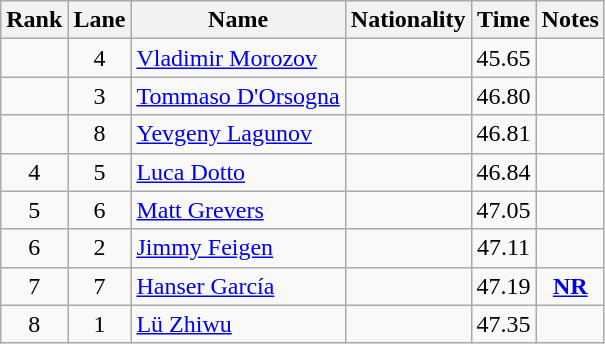<table class="wikitable sortable" style="text-align:center">
<tr>
<th>Rank</th>
<th>Lane</th>
<th>Name</th>
<th>Nationality</th>
<th>Time</th>
<th>Notes</th>
</tr>
<tr>
<td></td>
<td>4</td>
<td align=left><a href='#'>Vladimir Morozov</a></td>
<td align=left></td>
<td>45.65</td>
<td></td>
</tr>
<tr>
<td></td>
<td>3</td>
<td align=left><a href='#'>Tommaso D'Orsogna</a></td>
<td align=left></td>
<td>46.80</td>
<td></td>
</tr>
<tr>
<td></td>
<td>8</td>
<td align=left><a href='#'>Yevgeny Lagunov</a></td>
<td align=left></td>
<td>46.81</td>
<td></td>
</tr>
<tr>
<td>4</td>
<td>5</td>
<td align=left><a href='#'>Luca Dotto</a></td>
<td align=left></td>
<td>46.84</td>
<td></td>
</tr>
<tr>
<td>5</td>
<td>6</td>
<td align=left><a href='#'>Matt Grevers</a></td>
<td align=left></td>
<td>47.05</td>
<td></td>
</tr>
<tr>
<td>6</td>
<td>2</td>
<td align=left><a href='#'>Jimmy Feigen</a></td>
<td align=left></td>
<td>47.11</td>
<td></td>
</tr>
<tr>
<td>7</td>
<td>7</td>
<td align=left><a href='#'>Hanser García</a></td>
<td align=left></td>
<td>47.19</td>
<td><strong><a href='#'>NR</a></strong></td>
</tr>
<tr>
<td>8</td>
<td>1</td>
<td align=left><a href='#'>Lü Zhiwu</a></td>
<td align=left></td>
<td>47.35</td>
<td></td>
</tr>
</table>
